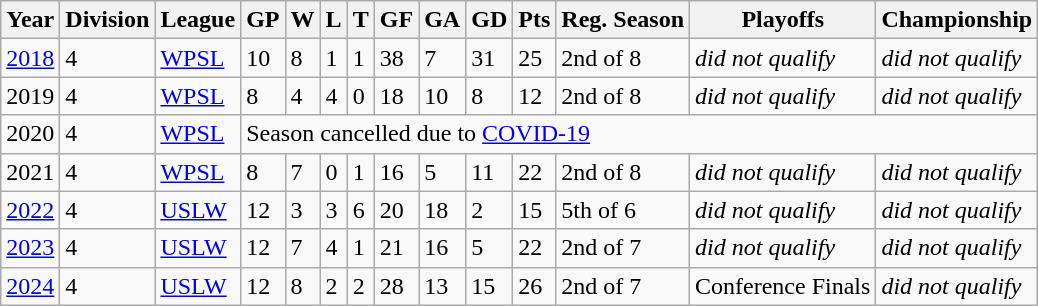<table class="wikitable">
<tr>
<th>Year</th>
<th>Division</th>
<th>League</th>
<th>GP</th>
<th>W</th>
<th>L</th>
<th>T</th>
<th>GF</th>
<th>GA</th>
<th>GD</th>
<th>Pts</th>
<th>Reg. Season</th>
<th>Playoffs</th>
<th>Championship</th>
</tr>
<tr>
<td><a href='#'>2018</a></td>
<td>4</td>
<td><a href='#'>WPSL</a></td>
<td>10</td>
<td>8</td>
<td>1</td>
<td>1</td>
<td>38</td>
<td>7</td>
<td>31</td>
<td>25</td>
<td>2nd of 8</td>
<td><em>did not qualify</em></td>
<td><em>did not qualify</em></td>
</tr>
<tr>
<td>2019</td>
<td>4</td>
<td><a href='#'>WPSL</a></td>
<td>8</td>
<td>4</td>
<td>4</td>
<td>0</td>
<td>18</td>
<td>10</td>
<td>8</td>
<td>12</td>
<td>2nd of 8</td>
<td><em>did not qualify</em></td>
<td><em>did not qualify</em></td>
</tr>
<tr>
<td>2020</td>
<td>4</td>
<td><a href='#'>WPSL</a></td>
<td colspan=11 style=align:center>Season cancelled due to <a href='#'>COVID-19</a></td>
</tr>
<tr>
<td>2021</td>
<td>4</td>
<td><a href='#'>WPSL</a></td>
<td>8</td>
<td>7</td>
<td>0</td>
<td>1</td>
<td>16</td>
<td>5</td>
<td>11</td>
<td>22</td>
<td>2nd of 8</td>
<td><em>did not qualify</em></td>
<td><em>did not qualify</em></td>
</tr>
<tr>
<td><a href='#'>2022</a></td>
<td>4</td>
<td><a href='#'>USLW</a></td>
<td>12</td>
<td>3</td>
<td>3</td>
<td>6</td>
<td>20</td>
<td>18</td>
<td>2</td>
<td>15</td>
<td>5th of 6</td>
<td><em>did not qualify</em></td>
<td><em>did not qualify</em></td>
</tr>
<tr>
<td><a href='#'>2023</a></td>
<td>4</td>
<td><a href='#'>USLW</a></td>
<td>12</td>
<td>7</td>
<td>4</td>
<td>1</td>
<td>21</td>
<td>16</td>
<td>5</td>
<td>22</td>
<td>2nd of 7</td>
<td><em>did not qualify</em></td>
<td><em>did not qualify</em></td>
</tr>
<tr>
<td><a href='#'>2024</a></td>
<td>4</td>
<td><a href='#'>USLW</a></td>
<td>12</td>
<td>8</td>
<td>2</td>
<td>2</td>
<td>28</td>
<td>13</td>
<td>15</td>
<td>26</td>
<td>2nd of 7</td>
<td>Conference Finals</td>
<td><em>did not qualify</em></td>
</tr>
</table>
